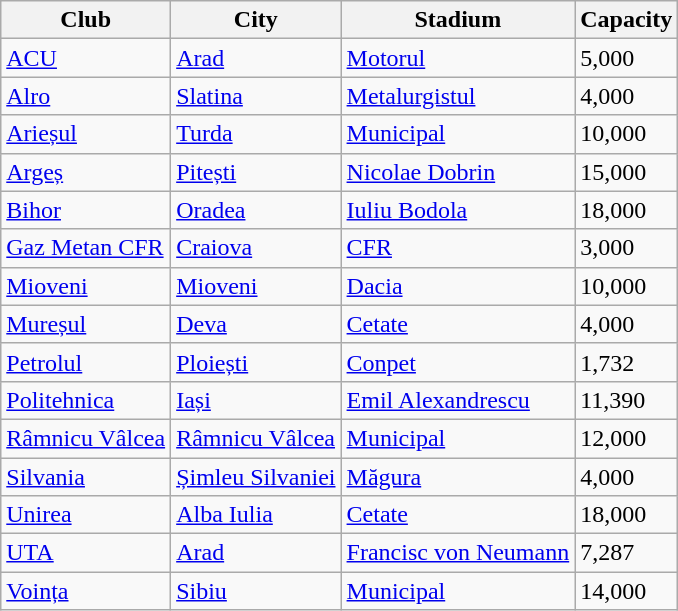<table class="wikitable sortable">
<tr>
<th>Club</th>
<th>City</th>
<th>Stadium</th>
<th>Capacity</th>
</tr>
<tr>
<td><a href='#'>ACU</a></td>
<td><a href='#'>Arad</a></td>
<td><a href='#'>Motorul</a></td>
<td>5,000</td>
</tr>
<tr>
<td><a href='#'>Alro</a></td>
<td><a href='#'>Slatina</a></td>
<td><a href='#'>Metalurgistul</a></td>
<td>4,000</td>
</tr>
<tr>
<td><a href='#'>Arieșul</a></td>
<td><a href='#'>Turda</a></td>
<td><a href='#'>Municipal</a></td>
<td>10,000</td>
</tr>
<tr>
<td><a href='#'>Argeș</a></td>
<td><a href='#'>Pitești</a></td>
<td><a href='#'>Nicolae Dobrin</a></td>
<td>15,000</td>
</tr>
<tr>
<td><a href='#'>Bihor</a></td>
<td><a href='#'>Oradea</a></td>
<td><a href='#'>Iuliu Bodola</a></td>
<td>18,000</td>
</tr>
<tr>
<td><a href='#'>Gaz Metan CFR</a></td>
<td><a href='#'>Craiova</a></td>
<td><a href='#'>CFR</a></td>
<td>3,000</td>
</tr>
<tr>
<td><a href='#'>Mioveni</a></td>
<td><a href='#'>Mioveni</a></td>
<td><a href='#'>Dacia</a></td>
<td>10,000</td>
</tr>
<tr>
<td><a href='#'>Mureșul</a></td>
<td><a href='#'>Deva</a></td>
<td><a href='#'>Cetate</a></td>
<td>4,000</td>
</tr>
<tr>
<td><a href='#'>Petrolul</a></td>
<td><a href='#'>Ploiești</a></td>
<td><a href='#'>Conpet</a></td>
<td>1,732</td>
</tr>
<tr>
<td><a href='#'>Politehnica</a></td>
<td><a href='#'>Iași</a></td>
<td><a href='#'>Emil Alexandrescu</a></td>
<td>11,390</td>
</tr>
<tr>
<td><a href='#'>Râmnicu Vâlcea</a></td>
<td><a href='#'>Râmnicu Vâlcea</a></td>
<td><a href='#'>Municipal</a></td>
<td>12,000</td>
</tr>
<tr>
<td><a href='#'>Silvania</a></td>
<td><a href='#'>Șimleu Silvaniei</a></td>
<td><a href='#'>Măgura</a></td>
<td>4,000</td>
</tr>
<tr>
<td><a href='#'>Unirea</a></td>
<td><a href='#'>Alba Iulia</a></td>
<td><a href='#'>Cetate</a></td>
<td>18,000</td>
</tr>
<tr>
<td><a href='#'>UTA</a></td>
<td><a href='#'>Arad</a></td>
<td><a href='#'>Francisc von Neumann</a></td>
<td>7,287</td>
</tr>
<tr>
<td><a href='#'>Voința</a></td>
<td><a href='#'>Sibiu</a></td>
<td><a href='#'>Municipal</a></td>
<td>14,000</td>
</tr>
</table>
